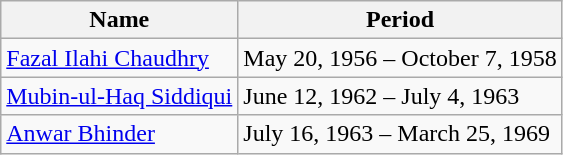<table class="wikitable">
<tr>
<th>Name</th>
<th>Period</th>
</tr>
<tr>
<td><a href='#'>Fazal Ilahi Chaudhry</a></td>
<td>May 20, 1956 – October 7, 1958</td>
</tr>
<tr>
<td><a href='#'>Mubin-ul-Haq Siddiqui</a></td>
<td>June 12, 1962 – July 4, 1963</td>
</tr>
<tr>
<td><a href='#'>Anwar Bhinder</a></td>
<td>July 16, 1963 – March 25, 1969</td>
</tr>
</table>
